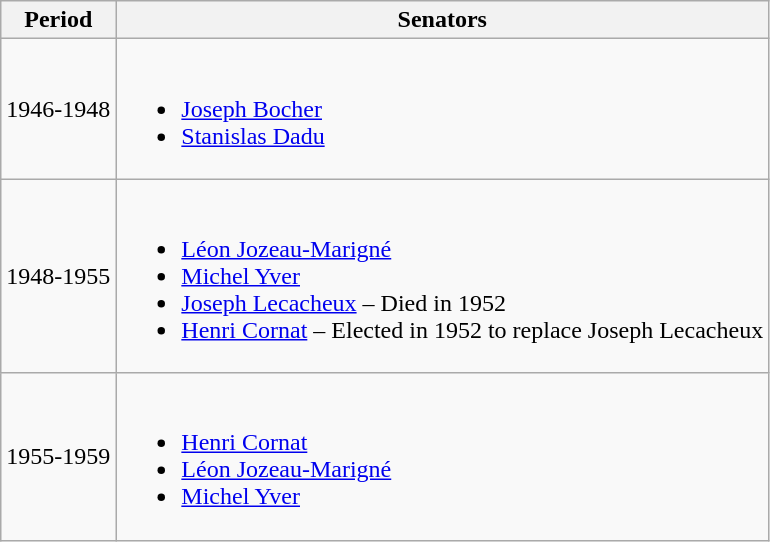<table class=wikitable>
<tr>
<th>Period</th>
<th>Senators</th>
</tr>
<tr>
<td>1946-1948</td>
<td><br><ul><li><a href='#'>Joseph Bocher</a></li><li><a href='#'>Stanislas Dadu</a></li></ul></td>
</tr>
<tr>
<td>1948-1955</td>
<td><br><ul><li><a href='#'>Léon Jozeau-Marigné</a></li><li><a href='#'>Michel Yver</a></li><li><a href='#'>Joseph Lecacheux</a> – Died in 1952</li><li><a href='#'>Henri Cornat</a> – Elected in 1952 to replace Joseph Lecacheux</li></ul></td>
</tr>
<tr>
<td>1955-1959</td>
<td><br><ul><li><a href='#'>Henri Cornat</a></li><li><a href='#'>Léon Jozeau-Marigné</a></li><li><a href='#'>Michel Yver</a></li></ul></td>
</tr>
</table>
